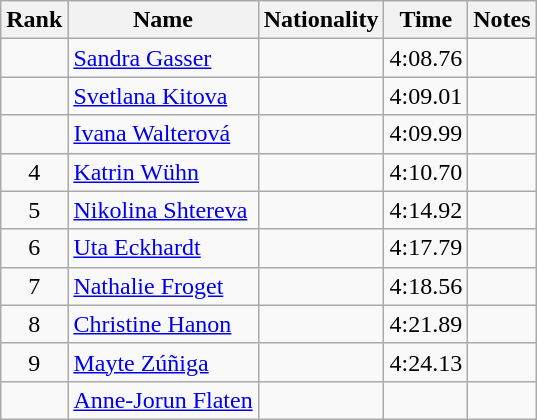<table class="wikitable sortable" style="text-align:center">
<tr>
<th>Rank</th>
<th>Name</th>
<th>Nationality</th>
<th>Time</th>
<th>Notes</th>
</tr>
<tr>
<td></td>
<td align="left"><a href='#'>Sandra Gasser</a></td>
<td align=left></td>
<td>4:08.76</td>
<td></td>
</tr>
<tr>
<td></td>
<td align="left"><a href='#'>Svetlana Kitova</a></td>
<td align=left></td>
<td>4:09.01</td>
<td></td>
</tr>
<tr>
<td></td>
<td align="left"><a href='#'>Ivana Walterová</a></td>
<td align=left></td>
<td>4:09.99</td>
<td></td>
</tr>
<tr>
<td>4</td>
<td align="left"><a href='#'>Katrin Wühn</a></td>
<td align=left></td>
<td>4:10.70</td>
<td></td>
</tr>
<tr>
<td>5</td>
<td align="left"><a href='#'>Nikolina Shtereva</a></td>
<td align=left></td>
<td>4:14.92</td>
<td></td>
</tr>
<tr>
<td>6</td>
<td align="left"><a href='#'>Uta Eckhardt</a></td>
<td align=left></td>
<td>4:17.79</td>
<td></td>
</tr>
<tr>
<td>7</td>
<td align="left"><a href='#'>Nathalie Froget</a></td>
<td align=left></td>
<td>4:18.56</td>
<td></td>
</tr>
<tr>
<td>8</td>
<td align="left"><a href='#'>Christine Hanon</a></td>
<td align=left></td>
<td>4:21.89</td>
<td></td>
</tr>
<tr>
<td>9</td>
<td align="left"><a href='#'>Mayte Zúñiga</a></td>
<td align=left></td>
<td>4:24.13</td>
<td></td>
</tr>
<tr>
<td></td>
<td align="left"><a href='#'>Anne-Jorun Flaten</a></td>
<td align=left></td>
<td></td>
<td></td>
</tr>
</table>
